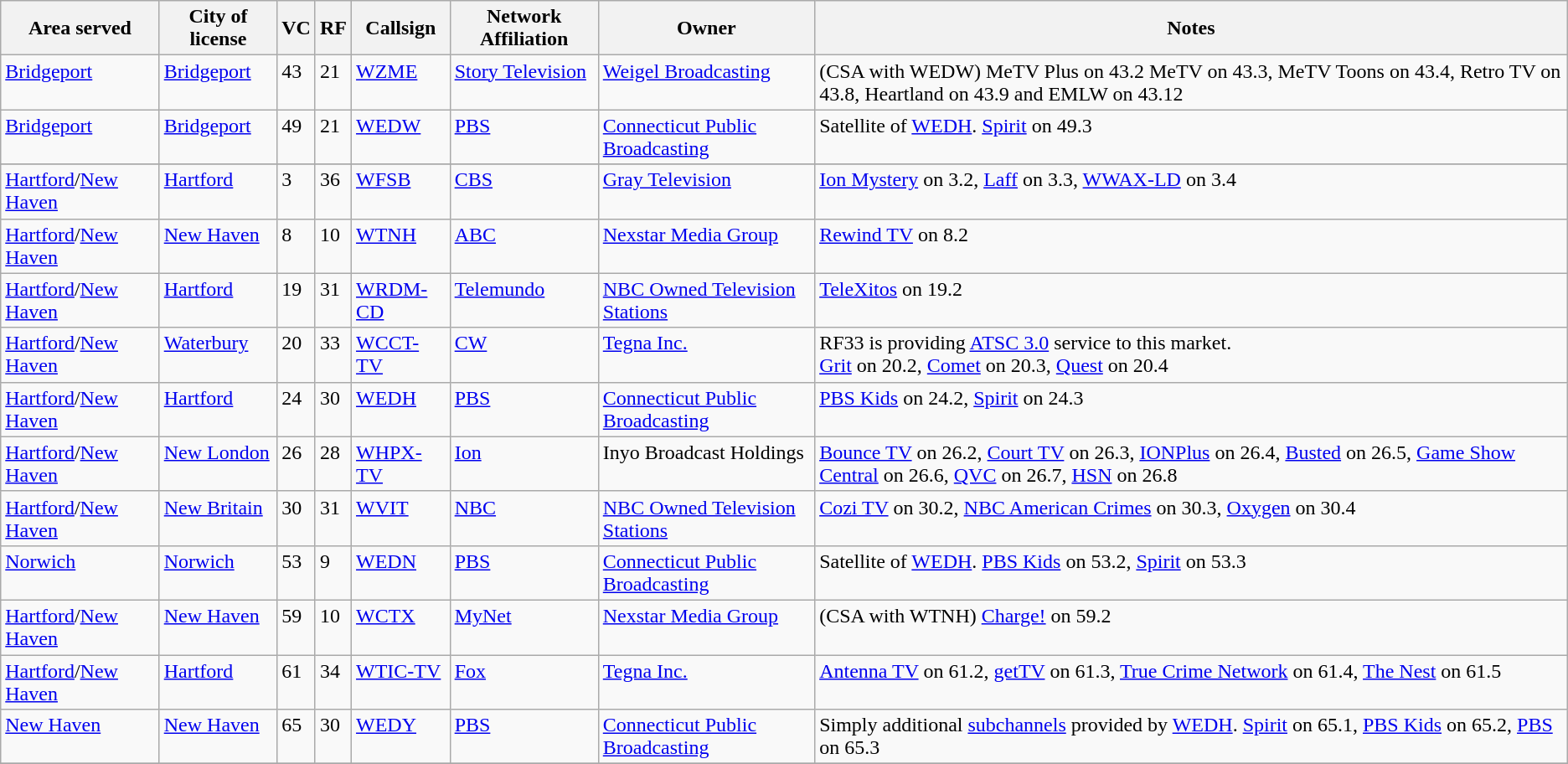<table class="sortable wikitable" style="margin: 1em 1em 1em 0; background: #f9f9f9;">
<tr>
<th>Area served</th>
<th>City of license</th>
<th>VC</th>
<th>RF</th>
<th>Callsign</th>
<th>Network Affiliation</th>
<th>Owner</th>
<th class=unsortable>Notes</th>
</tr>
<tr style="vertical-align: top; text-align: left;">
<td><a href='#'>Bridgeport</a></td>
<td><a href='#'>Bridgeport</a></td>
<td>43</td>
<td>21</td>
<td><a href='#'>WZME</a></td>
<td><a href='#'>Story Television</a></td>
<td><a href='#'>Weigel Broadcasting</a></td>
<td>(CSA with WEDW) MeTV Plus on 43.2 MeTV on 43.3, MeTV Toons on 43.4, Retro TV on 43.8, Heartland on 43.9 and EMLW on 43.12</td>
</tr>
<tr style="vertical-align: top; text-align: left;">
<td><a href='#'>Bridgeport</a></td>
<td><a href='#'>Bridgeport</a></td>
<td>49</td>
<td>21</td>
<td><a href='#'>WEDW</a></td>
<td><a href='#'>PBS</a></td>
<td><a href='#'>Connecticut Public Broadcasting</a></td>
<td>Satellite of <a href='#'>WEDH</a>. <a href='#'>Spirit</a> on 49.3</td>
</tr>
<tr style="vertical-align: top; text-align: left;">
</tr>
<tr style="vertical-align: top; text-align: left;">
<td><a href='#'>Hartford</a>/<a href='#'>New Haven</a></td>
<td><a href='#'>Hartford</a></td>
<td>3</td>
<td>36</td>
<td><a href='#'>WFSB</a></td>
<td><a href='#'>CBS</a></td>
<td><a href='#'>Gray Television</a></td>
<td><a href='#'>Ion Mystery</a> on 3.2, <a href='#'>Laff</a> on 3.3, <a href='#'>WWAX-LD</a> on 3.4</td>
</tr>
<tr style="vertical-align: top; text-align: left;">
<td><a href='#'>Hartford</a>/<a href='#'>New Haven</a></td>
<td><a href='#'>New Haven</a></td>
<td>8</td>
<td>10</td>
<td><a href='#'>WTNH</a></td>
<td><a href='#'>ABC</a></td>
<td><a href='#'>Nexstar Media Group</a></td>
<td><a href='#'>Rewind TV</a> on 8.2</td>
</tr>
<tr style="vertical-align: top; text-align: left;">
<td><a href='#'>Hartford</a>/<a href='#'>New Haven</a></td>
<td><a href='#'>Hartford</a></td>
<td>19</td>
<td>31</td>
<td><a href='#'>WRDM-CD</a></td>
<td><a href='#'>Telemundo</a></td>
<td><a href='#'>NBC Owned Television Stations</a></td>
<td><a href='#'>TeleXitos</a> on 19.2</td>
</tr>
<tr style="vertical-align: top; text-align: left;">
<td><a href='#'>Hartford</a>/<a href='#'>New Haven</a></td>
<td><a href='#'>Waterbury</a></td>
<td>20</td>
<td>33</td>
<td><a href='#'>WCCT-TV</a></td>
<td><a href='#'>CW</a></td>
<td><a href='#'>Tegna Inc.</a></td>
<td>RF33 is providing <a href='#'>ATSC 3.0</a> service to this market.<br><a href='#'>Grit</a> on 20.2, <a href='#'>Comet</a> on 20.3, <a href='#'>Quest</a> on 20.4</td>
</tr>
<tr style="vertical-align: top; text-align: left;">
<td><a href='#'>Hartford</a>/<a href='#'>New Haven</a></td>
<td><a href='#'>Hartford</a></td>
<td>24</td>
<td>30</td>
<td><a href='#'>WEDH</a></td>
<td><a href='#'>PBS</a></td>
<td><a href='#'>Connecticut Public Broadcasting</a></td>
<td><a href='#'>PBS Kids</a> on 24.2, <a href='#'>Spirit</a> on 24.3</td>
</tr>
<tr style="vertical-align: top; text-align: left;">
<td><a href='#'>Hartford</a>/<a href='#'>New Haven</a></td>
<td><a href='#'>New London</a></td>
<td>26</td>
<td>28</td>
<td><a href='#'>WHPX-TV</a></td>
<td><a href='#'>Ion</a></td>
<td>Inyo Broadcast Holdings</td>
<td><a href='#'>Bounce TV</a> on 26.2, <a href='#'>Court TV</a> on 26.3, <a href='#'>IONPlus</a> on 26.4,  <a href='#'>Busted</a> on 26.5, <a href='#'>Game Show Central</a> on 26.6, <a href='#'>QVC</a> on 26.7, <a href='#'>HSN</a> on 26.8</td>
</tr>
<tr style="vertical-align: top; text-align: left;">
<td><a href='#'>Hartford</a>/<a href='#'>New Haven</a></td>
<td><a href='#'>New Britain</a></td>
<td>30</td>
<td>31</td>
<td><a href='#'>WVIT</a></td>
<td><a href='#'>NBC</a></td>
<td><a href='#'>NBC Owned Television Stations</a></td>
<td><a href='#'>Cozi TV</a> on 30.2, <a href='#'>NBC American Crimes</a> on 30.3, <a href='#'>Oxygen</a> on 30.4</td>
</tr>
<tr style="vertical-align: top; text-align: left;">
<td><a href='#'>Norwich</a></td>
<td><a href='#'>Norwich</a></td>
<td>53</td>
<td>9</td>
<td><a href='#'>WEDN</a></td>
<td><a href='#'>PBS</a></td>
<td><a href='#'>Connecticut Public Broadcasting</a></td>
<td>Satellite of <a href='#'>WEDH</a>. <a href='#'>PBS Kids</a> on 53.2, <a href='#'>Spirit</a> on 53.3</td>
</tr>
<tr style="vertical-align: top; text-align: left;">
<td><a href='#'>Hartford</a>/<a href='#'>New Haven</a></td>
<td><a href='#'>New Haven</a></td>
<td>59</td>
<td>10</td>
<td><a href='#'>WCTX</a></td>
<td><a href='#'>MyNet</a></td>
<td><a href='#'>Nexstar Media Group</a></td>
<td>(CSA with WTNH) <a href='#'>Charge!</a> on 59.2</td>
</tr>
<tr style="vertical-align: top; text-align: left;">
<td><a href='#'>Hartford</a>/<a href='#'>New Haven</a></td>
<td><a href='#'>Hartford</a></td>
<td>61</td>
<td>34</td>
<td><a href='#'>WTIC-TV</a></td>
<td><a href='#'>Fox</a></td>
<td><a href='#'>Tegna Inc.</a></td>
<td><a href='#'>Antenna TV</a> on 61.2, <a href='#'>getTV</a> on 61.3, <a href='#'>True Crime Network</a> on 61.4, <a href='#'>The Nest</a> on 61.5</td>
</tr>
<tr style="vertical-align: top; text-align: left;">
<td><a href='#'>New Haven</a></td>
<td><a href='#'>New Haven</a></td>
<td>65</td>
<td>30</td>
<td><a href='#'>WEDY</a></td>
<td><a href='#'>PBS</a></td>
<td><a href='#'>Connecticut Public Broadcasting</a></td>
<td>Simply additional <a href='#'>subchannels</a> provided by <a href='#'>WEDH</a>. <a href='#'>Spirit</a> on 65.1, <a href='#'>PBS Kids</a> on 65.2, <a href='#'>PBS</a> on 65.3</td>
</tr>
<tr style="vertical-align: top; text-align: left;">
</tr>
</table>
